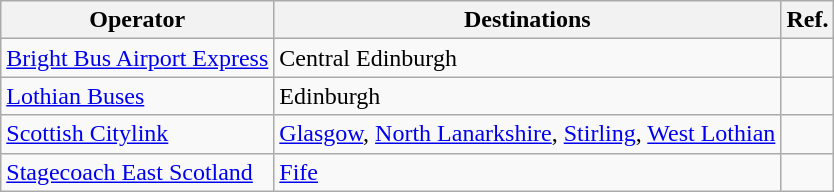<table class=wikitable>
<tr>
<th>Operator</th>
<th>Destinations</th>
<th>Ref.</th>
</tr>
<tr>
<td><a href='#'>Bright Bus Airport Express</a></td>
<td>Central Edinburgh</td>
<td></td>
</tr>
<tr>
<td><a href='#'>Lothian Buses</a></td>
<td>Edinburgh</td>
<td></td>
</tr>
<tr>
<td><a href='#'>Scottish Citylink</a></td>
<td><a href='#'>Glasgow</a>, <a href='#'>North Lanarkshire</a>, <a href='#'>Stirling</a>, <a href='#'>West Lothian</a></td>
<td></td>
</tr>
<tr>
<td><a href='#'>Stagecoach East Scotland</a></td>
<td><a href='#'>Fife</a></td>
<td></td>
</tr>
</table>
